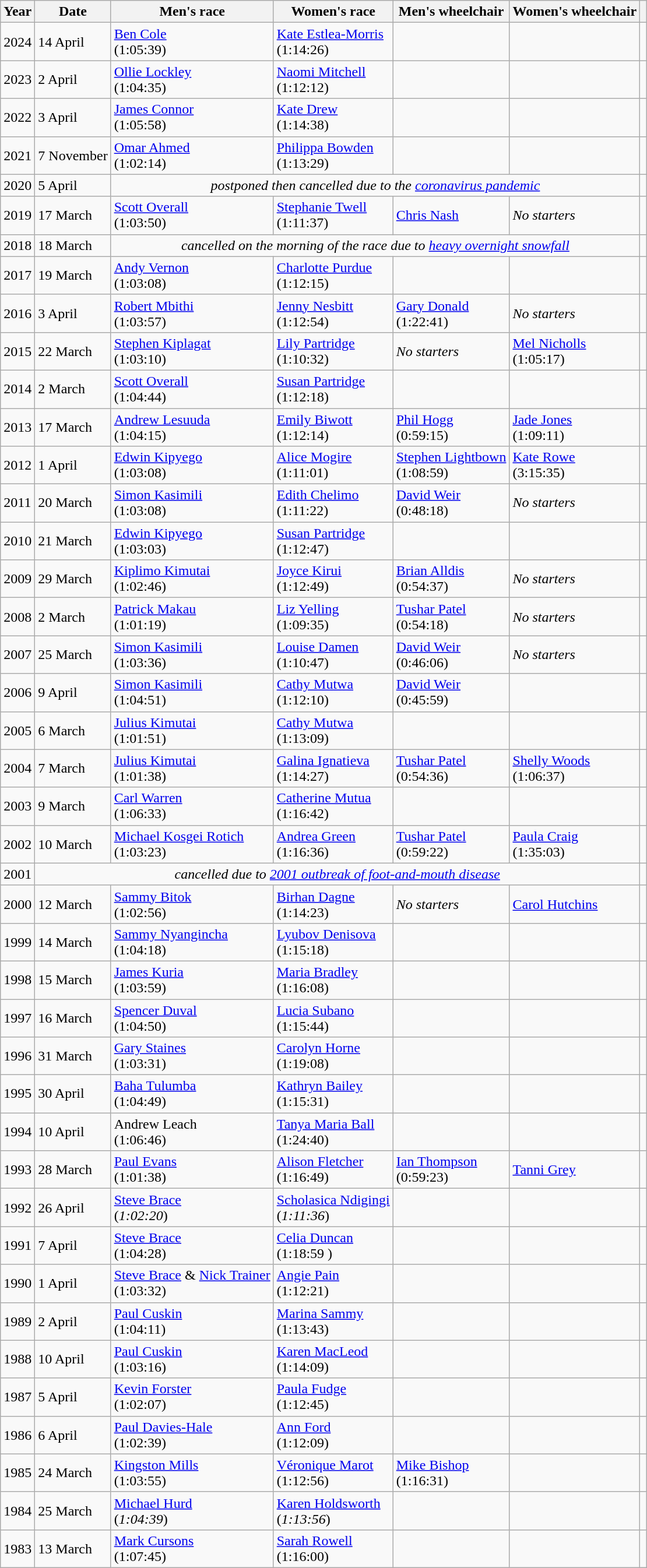<table class="wikitable">
<tr>
<th scope="col">Year</th>
<th scope="col">Date</th>
<th scope="col">Men's race</th>
<th scope="col">Women's race</th>
<th scope="col">Men's wheelchair</th>
<th scope="col">Women's wheelchair</th>
<th scope="col"></th>
</tr>
<tr>
<td>2024</td>
<td>14 April</td>
<td><a href='#'>Ben Cole</a><br>(1:05:39)</td>
<td><a href='#'>Kate Estlea-Morris</a><br>(1:14:26)</td>
<td></td>
<td></td>
<td></td>
</tr>
<tr>
<td>2023</td>
<td>2 April</td>
<td><a href='#'>Ollie Lockley</a><br>(1:04:35)</td>
<td><a href='#'>Naomi Mitchell</a><br>(1:12:12)</td>
<td></td>
<td></td>
<td></td>
</tr>
<tr>
<td>2022</td>
<td>3 April</td>
<td><a href='#'>James Connor</a><br>(1:05:58)</td>
<td><a href='#'>Kate Drew</a><br>(1:14:38)</td>
<td></td>
<td></td>
<td></td>
</tr>
<tr>
<td>2021</td>
<td>7 November</td>
<td><a href='#'>Omar Ahmed</a><br>(1:02:14)</td>
<td><a href='#'>Philippa Bowden</a><br>(1:13:29)</td>
<td></td>
<td></td>
<td></td>
</tr>
<tr>
<td>2020</td>
<td>5 April</td>
<td colspan="4" align="center" data-sort-value=""><em>postponed then cancelled due to the <a href='#'>coronavirus pandemic</a></em></td>
<td></td>
</tr>
<tr>
<td>2019</td>
<td>17 March</td>
<td><a href='#'>Scott Overall</a><br>(1:03:50)</td>
<td><a href='#'>Stephanie Twell</a><br>(1:11:37)</td>
<td><a href='#'>Chris Nash</a></td>
<td><em>No starters</em></td>
<td></td>
</tr>
<tr>
<td>2018</td>
<td>18 March</td>
<td colspan="4" align="center" data-sort-value=""><em>cancelled on the morning of the race due to <a href='#'>heavy overnight snowfall</a></em></td>
<td></td>
</tr>
<tr>
<td>2017</td>
<td>19 March</td>
<td><a href='#'>Andy Vernon</a><br>(1:03:08)</td>
<td><a href='#'>Charlotte Purdue</a><br>(1:12:15)</td>
<td></td>
<td></td>
<td></td>
</tr>
<tr>
<td>2016</td>
<td>3 April</td>
<td><a href='#'>Robert Mbithi</a><br>(1:03:57)</td>
<td><a href='#'>Jenny Nesbitt</a><br>(1:12:54)</td>
<td><a href='#'>Gary Donald</a><br>(1:22:41)</td>
<td><em>No starters</em></td>
<td></td>
</tr>
<tr>
<td>2015</td>
<td>22 March</td>
<td><a href='#'>Stephen Kiplagat</a><br>(1:03:10)</td>
<td><a href='#'>Lily Partridge</a><br>(1:10:32)</td>
<td><em>No starters</em></td>
<td><a href='#'>Mel Nicholls</a><br>(1:05:17)</td>
<td></td>
</tr>
<tr>
<td>2014</td>
<td>2 March</td>
<td><a href='#'>Scott Overall</a><br>(1:04:44)</td>
<td><a href='#'>Susan Partridge</a><br>(1:12:18)</td>
<td></td>
<td></td>
<td></td>
</tr>
<tr>
<td>2013</td>
<td>17 March</td>
<td><a href='#'>Andrew Lesuuda</a><br>(1:04:15)</td>
<td><a href='#'>Emily Biwott</a><br>(1:12:14)</td>
<td><a href='#'>Phil Hogg</a><br>(0:59:15)</td>
<td><a href='#'>Jade Jones</a><br>(1:09:11)</td>
<td></td>
</tr>
<tr>
<td>2012</td>
<td>1 April</td>
<td><a href='#'>Edwin Kipyego</a><br>(1:03:08)</td>
<td><a href='#'>Alice Mogire</a><br>(1:11:01)</td>
<td><a href='#'>Stephen Lightbown</a><br>(1:08:59)</td>
<td><a href='#'>Kate Rowe</a><br>(3:15:35)</td>
<td></td>
</tr>
<tr>
<td>2011</td>
<td>20 March</td>
<td><a href='#'>Simon Kasimili</a><br>(1:03:08)</td>
<td><a href='#'>Edith Chelimo</a><br>(1:11:22)</td>
<td><a href='#'>David Weir</a><br>(0:48:18)</td>
<td><em>No starters</em></td>
<td></td>
</tr>
<tr>
<td>2010</td>
<td>21 March</td>
<td><a href='#'>Edwin Kipyego</a><br>(1:03:03)</td>
<td><a href='#'>Susan Partridge</a><br>(1:12:47)</td>
<td></td>
<td></td>
<td></td>
</tr>
<tr>
<td>2009</td>
<td>29 March</td>
<td><a href='#'>Kiplimo Kimutai</a><br>(1:02:46)</td>
<td><a href='#'>Joyce Kirui</a><br>(1:12:49)</td>
<td><a href='#'>Brian Alldis</a><br>(0:54:37)</td>
<td><em>No starters</em></td>
<td></td>
</tr>
<tr>
<td>2008</td>
<td>2 March</td>
<td><a href='#'>Patrick Makau</a><br>(1:01:19)</td>
<td><a href='#'>Liz Yelling</a><br>(1:09:35)</td>
<td><a href='#'>Tushar Patel</a><br>(0:54:18)</td>
<td><em>No starters</em></td>
<td></td>
</tr>
<tr>
<td>2007</td>
<td>25 March</td>
<td><a href='#'>Simon Kasimili</a><br>(1:03:36)</td>
<td><a href='#'>Louise Damen</a><br>(1:10:47)</td>
<td><a href='#'>David Weir</a><br>(0:46:06)</td>
<td><em>No starters</em></td>
<td></td>
</tr>
<tr>
<td>2006</td>
<td>9 April</td>
<td><a href='#'>Simon Kasimili</a><br>(1:04:51)</td>
<td><a href='#'>Cathy Mutwa</a><br>(1:12:10)</td>
<td><a href='#'>David Weir</a><br>(0:45:59)</td>
<td></td>
<td></td>
</tr>
<tr>
<td>2005</td>
<td>6 March</td>
<td><a href='#'>Julius Kimutai</a><br>(1:01:51)</td>
<td><a href='#'>Cathy Mutwa</a><br>(1:13:09)</td>
<td></td>
<td></td>
<td></td>
</tr>
<tr>
<td>2004</td>
<td>7 March</td>
<td><a href='#'>Julius Kimutai</a><br>(1:01:38)</td>
<td><a href='#'>Galina Ignatieva</a><br>(1:14:27)</td>
<td><a href='#'>Tushar Patel</a><br>(0:54:36)</td>
<td><a href='#'>Shelly Woods</a><br>(1:06:37)</td>
<td></td>
</tr>
<tr>
<td>2003</td>
<td>9 March</td>
<td><a href='#'>Carl Warren</a><br>(1:06:33)</td>
<td><a href='#'>Catherine Mutua</a><br>(1:16:42)</td>
<td></td>
<td></td>
<td></td>
</tr>
<tr>
<td>2002</td>
<td>10 March</td>
<td><a href='#'>Michael Kosgei Rotich</a><br>(1:03:23)</td>
<td><a href='#'>Andrea Green</a><br>(1:16:36)</td>
<td><a href='#'>Tushar Patel</a><br>(0:59:22)</td>
<td><a href='#'>Paula Craig</a><br>(1:35:03)</td>
<td></td>
</tr>
<tr>
<td>2001</td>
<td colspan="5" align="center" data-sort-value=""><em>cancelled due to <a href='#'>2001 outbreak of foot-and-mouth disease</a></em></td>
<td></td>
</tr>
<tr>
<td>2000</td>
<td>12 March</td>
<td><a href='#'>Sammy Bitok</a><br>(1:02:56)</td>
<td><a href='#'>Birhan Dagne</a><br>(1:14:23)</td>
<td><em>No starters</em></td>
<td><a href='#'>Carol Hutchins</a></td>
<td></td>
</tr>
<tr>
<td>1999</td>
<td>14 March</td>
<td><a href='#'>Sammy Nyangincha</a><br>(1:04:18)</td>
<td><a href='#'>Lyubov Denisova</a><br>(1:15:18)</td>
<td></td>
<td></td>
<td></td>
</tr>
<tr>
<td>1998</td>
<td>15 March</td>
<td><a href='#'>James Kuria</a><br>(1:03:59)</td>
<td><a href='#'>Maria Bradley</a><br>(1:16:08)</td>
<td></td>
<td></td>
<td></td>
</tr>
<tr>
<td>1997</td>
<td>16 March</td>
<td><a href='#'>Spencer Duval</a><br>(1:04:50)</td>
<td><a href='#'>Lucia Subano</a><br>(1:15:44)</td>
<td></td>
<td></td>
<td></td>
</tr>
<tr>
<td>1996</td>
<td>31 March</td>
<td><a href='#'>Gary Staines</a><br>(1:03:31)</td>
<td><a href='#'>Carolyn Horne</a><br>(1:19:08)</td>
<td></td>
<td></td>
<td></td>
</tr>
<tr>
<td>1995</td>
<td>30 April</td>
<td><a href='#'>Baha Tulumba</a><br>(1:04:49)</td>
<td><a href='#'>Kathryn Bailey</a><br>(1:15:31)</td>
<td></td>
<td></td>
<td></td>
</tr>
<tr>
<td>1994</td>
<td>10 April</td>
<td>Andrew Leach<br>(1:06:46)</td>
<td><a href='#'>Tanya Maria Ball</a><br>(1:24:40)</td>
<td></td>
<td></td>
<td></td>
</tr>
<tr>
<td>1993</td>
<td>28 March</td>
<td><a href='#'>Paul Evans</a><br>(1:01:38)</td>
<td><a href='#'>Alison Fletcher</a><br>(1:16:49)</td>
<td><a href='#'>Ian Thompson</a><br>(0:59:23)</td>
<td><a href='#'>Tanni Grey</a></td>
<td></td>
</tr>
<tr>
<td>1992</td>
<td>26 April</td>
<td><a href='#'>Steve Brace</a><br>(<em>1:02:20</em>)</td>
<td><a href='#'>Scholasica Ndigingi</a><br>(<em>1:11:36</em>)</td>
<td></td>
<td></td>
<td></td>
</tr>
<tr>
<td>1991</td>
<td>7 April</td>
<td><a href='#'>Steve Brace</a><br>(1:04:28)</td>
<td><a href='#'>Celia Duncan</a><br>(1:18:59 )</td>
<td></td>
<td></td>
<td></td>
</tr>
<tr>
<td>1990</td>
<td>1 April</td>
<td><a href='#'>Steve Brace</a> & <a href='#'>Nick Trainer</a><br>(1:03:32)</td>
<td><a href='#'>Angie Pain</a><br>(1:12:21)</td>
<td></td>
<td></td>
<td></td>
</tr>
<tr>
<td>1989</td>
<td>2 April</td>
<td><a href='#'>Paul Cuskin</a><br>(1:04:11)</td>
<td><a href='#'>Marina Sammy</a><br>(1:13:43)</td>
<td></td>
<td></td>
<td></td>
</tr>
<tr>
<td>1988</td>
<td>10 April</td>
<td><a href='#'>Paul Cuskin</a><br>(1:03:16)</td>
<td><a href='#'>Karen MacLeod</a><br>(1:14:09)</td>
<td></td>
<td></td>
<td></td>
</tr>
<tr>
<td>1987</td>
<td>5 April</td>
<td><a href='#'>Kevin Forster</a><br>(1:02:07)</td>
<td><a href='#'>Paula Fudge</a><br>(1:12:45)</td>
<td></td>
<td></td>
<td></td>
</tr>
<tr>
<td>1986</td>
<td>6 April</td>
<td><a href='#'>Paul Davies-Hale</a><br>(1:02:39)</td>
<td><a href='#'>Ann Ford</a><br>(1:12:09)</td>
<td></td>
<td></td>
<td></td>
</tr>
<tr>
<td>1985</td>
<td>24 March</td>
<td><a href='#'>Kingston Mills</a><br>(1:03:55)</td>
<td><a href='#'>Véronique Marot</a><br>(1:12:56)</td>
<td><a href='#'>Mike Bishop</a><br>(1:16:31)</td>
<td></td>
<td></td>
</tr>
<tr>
<td>1984</td>
<td>25 March</td>
<td><a href='#'>Michael Hurd</a><br>(<em>1:04:39</em>)</td>
<td><a href='#'>Karen Holdsworth</a><br>(<em>1:13:56</em>)</td>
<td></td>
<td></td>
<td></td>
</tr>
<tr>
<td>1983</td>
<td>13 March</td>
<td><a href='#'>Mark Cursons</a><br>(1:07:45)</td>
<td><a href='#'>Sarah Rowell</a><br>(1:16:00)</td>
<td></td>
<td></td>
<td></td>
</tr>
</table>
